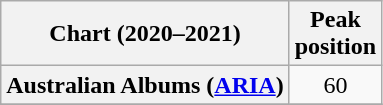<table class="wikitable sortable plainrowheaders" style="text-align:center">
<tr>
<th scope="col">Chart (2020–2021)</th>
<th scope="col">Peak<br>position</th>
</tr>
<tr>
<th scope="row">Australian Albums (<a href='#'>ARIA</a>)</th>
<td>60</td>
</tr>
<tr>
</tr>
</table>
